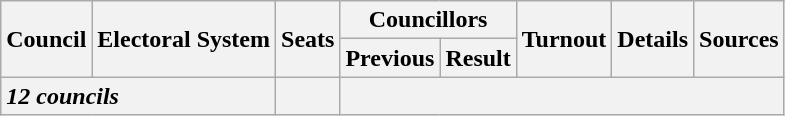<table class="wikitable" style="text-align:center">
<tr>
<th rowspan="2">Council</th>
<th rowspan="2">Electoral System</th>
<th rowspan="2">Seats</th>
<th colspan="2">Councillors</th>
<th rowspan="2">Turnout</th>
<th rowspan="2">Details</th>
<th rowspan="2">Sources</th>
</tr>
<tr>
<th>Previous</th>
<th>Result<br>










</th>
</tr>
<tr class="sortbottom">
<th style="text-align:left;" colspan="2"><em>12 councils</em></th>
<th><em></em></th>
<th colspan="5"></th>
</tr>
</table>
